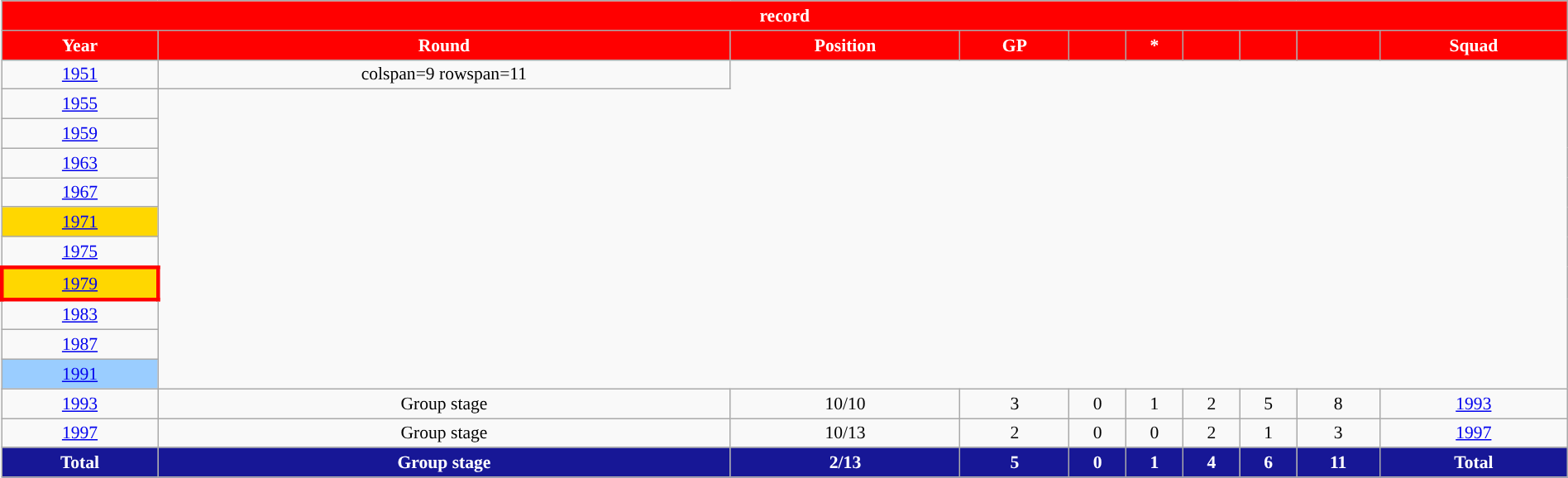<table class="wikitable" style="font-size:90%; text-align:center;" width="100%" class="wikitable">
<tr>
<th colspan=10 style="background:#ff0000; color:white; "><a href='#'></a> record</th>
</tr>
<tr>
<th style="background:#ff0000; color:white; ">Year</th>
<th style="background:#ff0000; color:white; ">Round</th>
<th style="background:#ff0000; color:white; ">Position</th>
<th style="background:#ff0000; color:white; ">GP</th>
<th style="background:#ff0000; color:white; "></th>
<th style="background:#ff0000; color:white; ">*</th>
<th style="background:#ff0000; color:white; "></th>
<th style="background:#ff0000; color:white; "></th>
<th style="background:#ff0000; color:white; "></th>
<th style="background:#ff0000; color:white; ">Squad</th>
</tr>
<tr>
<td> <a href='#'>1951</a></td>
<td>colspan=9 rowspan=11 </td>
</tr>
<tr>
<td> <a href='#'>1955</a></td>
</tr>
<tr>
<td> <a href='#'>1959</a></td>
</tr>
<tr>
<td> <a href='#'>1963</a></td>
</tr>
<tr>
<td> <a href='#'>1967</a></td>
</tr>
<tr bgcolor=gold>
<td> <a href='#'>1971</a></td>
</tr>
<tr>
<td> <a href='#'>1975</a></td>
</tr>
<tr bgcolor=gold>
<td style="border: 3px solid red"> <a href='#'>1979</a></td>
</tr>
<tr>
<td> <a href='#'>1983</a></td>
</tr>
<tr>
<td> <a href='#'>1987</a></td>
</tr>
<tr style="background:#9acdff">
<td> <a href='#'>1991</a></td>
</tr>
<tr>
<td> <a href='#'>1993</a></td>
<td>Group stage</td>
<td>10/10</td>
<td>3</td>
<td>0</td>
<td>1</td>
<td>2</td>
<td>5</td>
<td>8</td>
<td><a href='#'>1993</a></td>
</tr>
<tr>
<td> <a href='#'>1997</a></td>
<td>Group stage</td>
<td>10/13</td>
<td>2</td>
<td>0</td>
<td>0</td>
<td>2</td>
<td>1</td>
<td>3</td>
<td><a href='#'>1997</a></td>
</tr>
<tr>
<th style="background:#171796; color:white; ">Total</th>
<th style="background:#171796; color:white; ">Group stage</th>
<th style="background:#171796; color:white; ">2/13</th>
<th style="background:#171796; color:white; ">5</th>
<th style="background:#171796; color:white; ">0</th>
<th style="background:#171796; color:white; ">1</th>
<th style="background:#171796; color:white; ">4</th>
<th style="background:#171796; color:white; ">6</th>
<th style="background:#171796; color:white; ">11</th>
<th style="background:#171796; color:white; ">Total</th>
</tr>
</table>
